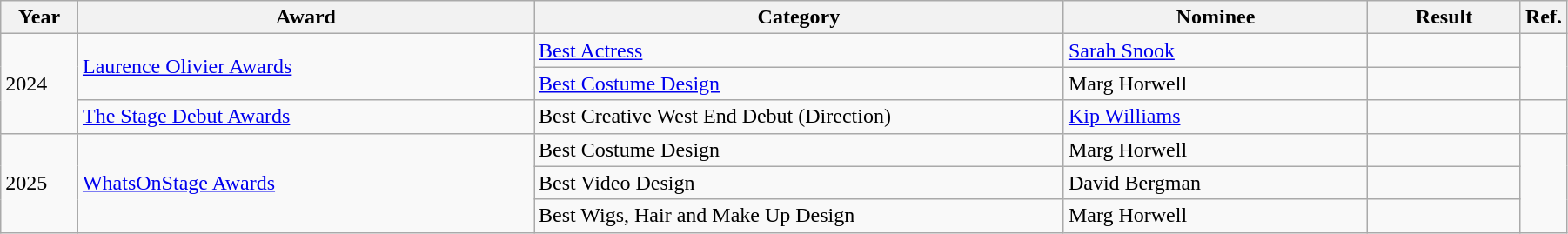<table class="wikitable" width="95%">
<tr>
<th width="5%">Year</th>
<th width="30%">Award</th>
<th width="35%">Category</th>
<th width="20%">Nominee</th>
<th width="10%">Result</th>
<th class=unsortable>Ref.</th>
</tr>
<tr>
<td rowspan="3">2024</td>
<td rowspan="2"><a href='#'>Laurence Olivier Awards</a></td>
<td><a href='#'>Best Actress</a></td>
<td><a href='#'>Sarah Snook</a></td>
<td></td>
<td rowspan="2"></td>
</tr>
<tr>
<td><a href='#'>Best Costume Design</a></td>
<td>Marg Horwell</td>
<td></td>
</tr>
<tr>
<td><a href='#'>The Stage Debut Awards</a></td>
<td>Best Creative West End Debut (Direction)</td>
<td><a href='#'>Kip Williams</a></td>
<td></td>
<td></td>
</tr>
<tr>
<td rowspan="3">2025</td>
<td rowspan="3"><a href='#'>WhatsOnStage Awards</a></td>
<td>Best Costume Design</td>
<td>Marg Horwell</td>
<td></td>
<td rowspan="3"></td>
</tr>
<tr>
<td>Best Video Design</td>
<td>David Bergman</td>
<td></td>
</tr>
<tr>
<td>Best Wigs, Hair and Make Up Design</td>
<td>Marg Horwell</td>
<td></td>
</tr>
</table>
